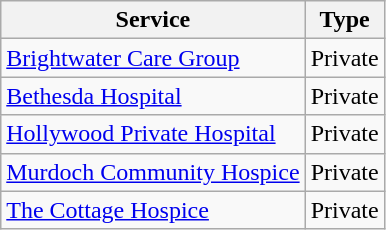<table class="wikitable">
<tr ">
<th>Service</th>
<th>Type</th>
</tr>
<tr>
<td><a href='#'>Brightwater Care Group</a></td>
<td>Private</td>
</tr>
<tr>
<td><a href='#'>Bethesda Hospital</a></td>
<td>Private</td>
</tr>
<tr>
<td><a href='#'>Hollywood Private Hospital</a></td>
<td>Private</td>
</tr>
<tr>
<td><a href='#'>Murdoch Community Hospice</a></td>
<td>Private</td>
</tr>
<tr>
<td><a href='#'>The Cottage Hospice</a></td>
<td>Private</td>
</tr>
</table>
